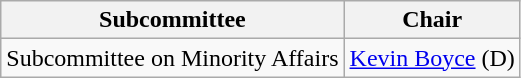<table class="wikitable">
<tr>
<th>Subcommittee</th>
<th>Chair</th>
</tr>
<tr>
<td>Subcommittee on Minority Affairs</td>
<td><a href='#'>Kevin Boyce</a> (D)</td>
</tr>
</table>
